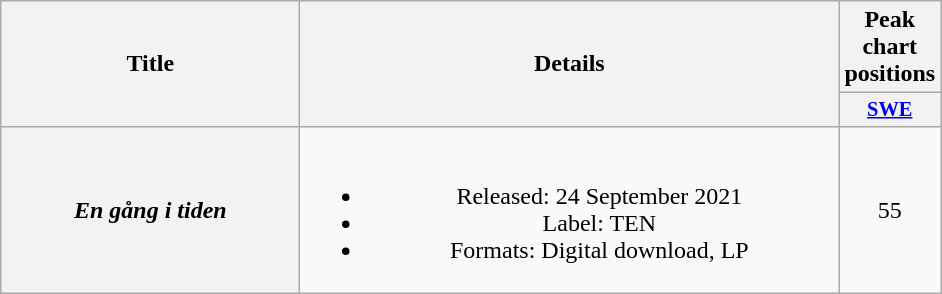<table class="wikitable plainrowheaders" style="text-align:center;">
<tr>
<th scope="col" rowspan="2" style="width:12em;">Title</th>
<th scope="col" rowspan="2" style="width:22em;">Details</th>
<th scope="col">Peak chart positions</th>
</tr>
<tr>
<th scope="col" style="width:3em;font-size:85%;"><a href='#'>SWE</a><br></th>
</tr>
<tr>
<th scope="row"><em>En gång i tiden</em></th>
<td><br><ul><li>Released: 24 September 2021</li><li>Label: TEN</li><li>Formats: Digital download, LP</li></ul></td>
<td>55<br></td>
</tr>
</table>
